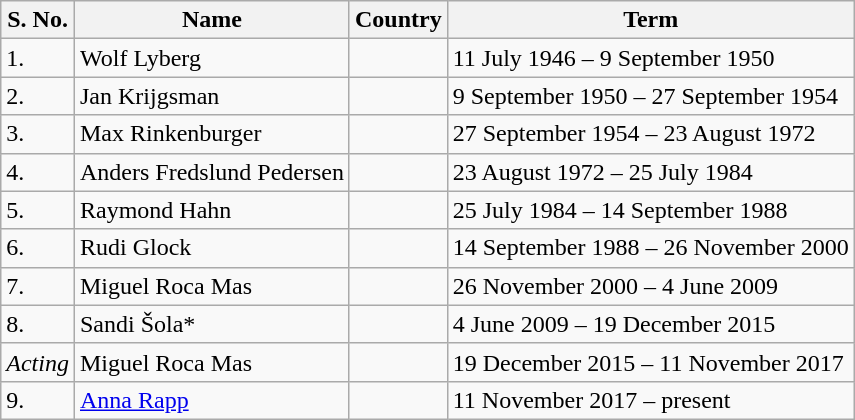<table class="wikitable">
<tr>
<th>S. No.</th>
<th>Name</th>
<th>Country</th>
<th>Term</th>
</tr>
<tr>
<td>1.</td>
<td>Wolf Lyberg</td>
<td></td>
<td>11 July 1946 – 9 September 1950</td>
</tr>
<tr>
<td>2.</td>
<td>Jan Krijgsman</td>
<td></td>
<td>9 September 1950 – 27 September 1954</td>
</tr>
<tr>
<td>3.</td>
<td>Max Rinkenburger</td>
<td></td>
<td>27 September 1954 – 23 August 1972</td>
</tr>
<tr>
<td>4.</td>
<td>Anders Fredslund Pedersen</td>
<td></td>
<td>23 August 1972 – 25 July 1984</td>
</tr>
<tr>
<td>5.</td>
<td>Raymond Hahn</td>
<td></td>
<td>25 July 1984 – 14 September 1988</td>
</tr>
<tr>
<td>6.</td>
<td>Rudi Glock</td>
<td></td>
<td>14 September 1988 – 26 November 2000</td>
</tr>
<tr>
<td>7.</td>
<td>Miguel Roca Mas</td>
<td></td>
<td>26 November 2000 – 4 June 2009</td>
</tr>
<tr>
<td>8.</td>
<td>Sandi Šola*</td>
<td></td>
<td>4 June 2009 – 19 December 2015</td>
</tr>
<tr>
<td><em>Acting</em></td>
<td>Miguel Roca Mas</td>
<td></td>
<td>19 December 2015 – 11 November 2017</td>
</tr>
<tr>
<td>9.</td>
<td><a href='#'>Anna Rapp</a></td>
<td></td>
<td>11 November 2017 – present</td>
</tr>
</table>
